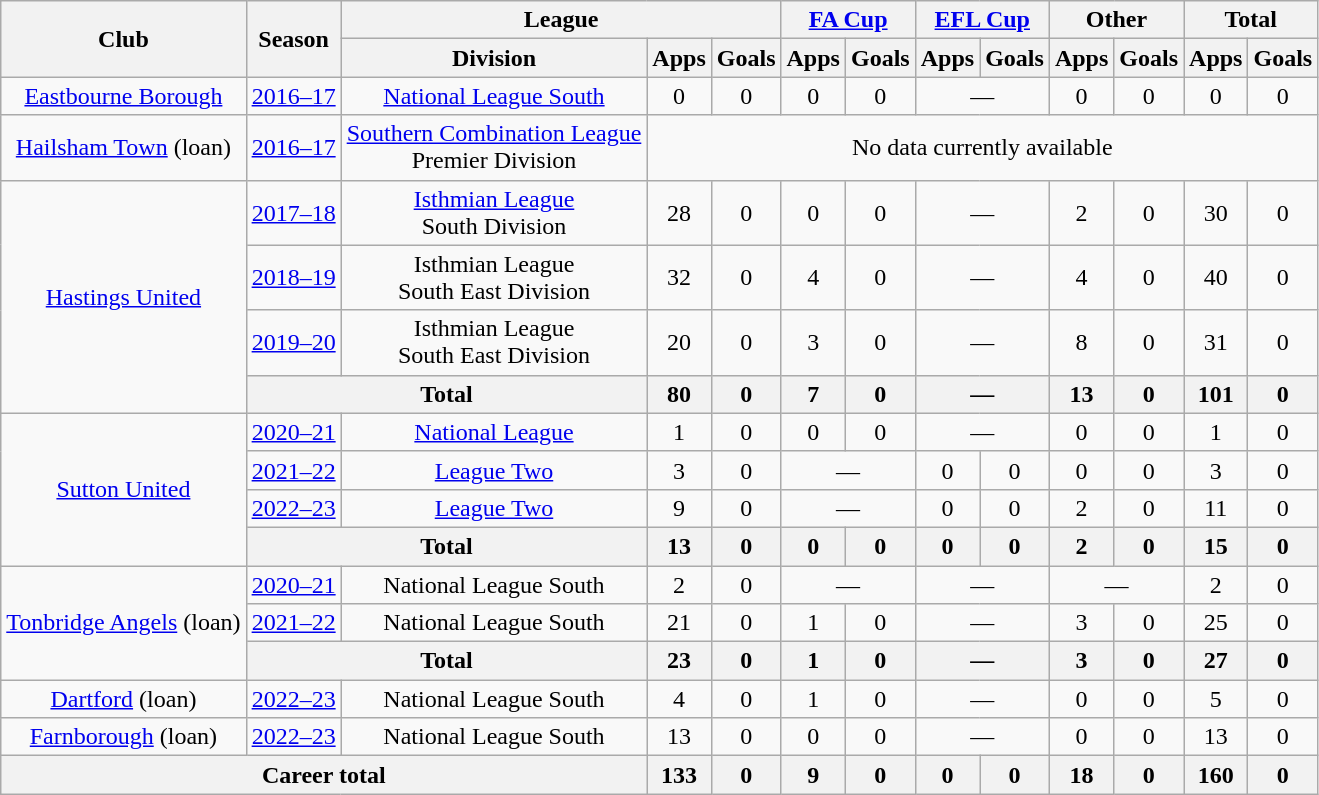<table class="wikitable" style="text-align:center">
<tr>
<th rowspan="2">Club</th>
<th rowspan="2">Season</th>
<th colspan="3">League</th>
<th colspan="2"><a href='#'>FA Cup</a></th>
<th colspan="2"><a href='#'>EFL Cup</a></th>
<th colspan="2">Other</th>
<th colspan="2">Total</th>
</tr>
<tr>
<th>Division</th>
<th>Apps</th>
<th>Goals</th>
<th>Apps</th>
<th>Goals</th>
<th>Apps</th>
<th>Goals</th>
<th>Apps</th>
<th>Goals</th>
<th>Apps</th>
<th>Goals</th>
</tr>
<tr>
<td rowspan="1"><a href='#'>Eastbourne Borough</a></td>
<td><a href='#'>2016–17</a></td>
<td><a href='#'>National League South</a></td>
<td>0</td>
<td>0</td>
<td>0</td>
<td>0</td>
<td colspan="2">—</td>
<td>0</td>
<td>0</td>
<td>0</td>
<td>0</td>
</tr>
<tr>
<td rowspan="1"><a href='#'>Hailsham Town</a> (loan)</td>
<td><a href='#'>2016–17</a></td>
<td><a href='#'>Southern Combination League</a><br>Premier Division</td>
<td colspan="10">No data currently available</td>
</tr>
<tr>
<td rowspan="4"><a href='#'>Hastings United</a></td>
<td><a href='#'>2017–18</a></td>
<td><a href='#'>Isthmian League</a><br>South Division</td>
<td>28</td>
<td>0</td>
<td>0</td>
<td>0</td>
<td colspan="2">—</td>
<td>2</td>
<td>0</td>
<td>30</td>
<td>0</td>
</tr>
<tr>
<td><a href='#'>2018–19</a></td>
<td>Isthmian League<br>South East Division</td>
<td>32</td>
<td>0</td>
<td>4</td>
<td>0</td>
<td colspan="2">—</td>
<td>4</td>
<td>0</td>
<td>40</td>
<td>0</td>
</tr>
<tr>
<td><a href='#'>2019–20</a></td>
<td>Isthmian League<br>South East Division</td>
<td>20</td>
<td>0</td>
<td>3</td>
<td>0</td>
<td colspan="2">—</td>
<td>8</td>
<td>0</td>
<td>31</td>
<td>0</td>
</tr>
<tr>
<th colspan=2>Total</th>
<th>80</th>
<th>0</th>
<th>7</th>
<th>0</th>
<th colspan="2">—</th>
<th>13</th>
<th>0</th>
<th>101</th>
<th>0</th>
</tr>
<tr>
<td rowspan="4"><a href='#'>Sutton United</a></td>
<td><a href='#'>2020–21</a></td>
<td><a href='#'>National League</a></td>
<td>1</td>
<td>0</td>
<td>0</td>
<td>0</td>
<td colspan="2">—</td>
<td>0</td>
<td>0</td>
<td>1</td>
<td>0</td>
</tr>
<tr>
<td><a href='#'>2021–22</a></td>
<td><a href='#'>League Two</a></td>
<td>3</td>
<td>0</td>
<td colspan="2">—</td>
<td>0</td>
<td>0</td>
<td>0</td>
<td>0</td>
<td>3</td>
<td>0</td>
</tr>
<tr>
<td><a href='#'>2022–23</a></td>
<td><a href='#'>League Two</a></td>
<td>9</td>
<td>0</td>
<td colspan="2">—</td>
<td>0</td>
<td>0</td>
<td>2</td>
<td>0</td>
<td>11</td>
<td>0</td>
</tr>
<tr>
<th colspan=2>Total</th>
<th>13</th>
<th>0</th>
<th>0</th>
<th>0</th>
<th>0</th>
<th>0</th>
<th>2</th>
<th>0</th>
<th>15</th>
<th>0</th>
</tr>
<tr>
<td rowspan="3"><a href='#'>Tonbridge Angels</a> (loan)</td>
<td><a href='#'>2020–21</a></td>
<td>National League South</td>
<td>2</td>
<td>0</td>
<td colspan="2">—</td>
<td colspan="2">—</td>
<td colspan="2">—</td>
<td>2</td>
<td>0</td>
</tr>
<tr>
<td><a href='#'>2021–22</a></td>
<td>National League South</td>
<td>21</td>
<td>0</td>
<td>1</td>
<td>0</td>
<td colspan="2">—</td>
<td>3</td>
<td>0</td>
<td>25</td>
<td>0</td>
</tr>
<tr>
<th colspan=2>Total</th>
<th>23</th>
<th>0</th>
<th>1</th>
<th>0</th>
<th colspan="2">—</th>
<th>3</th>
<th>0</th>
<th>27</th>
<th>0</th>
</tr>
<tr>
<td rowspan="1"><a href='#'>Dartford</a> (loan)</td>
<td><a href='#'>2022–23</a></td>
<td>National League South</td>
<td>4</td>
<td>0</td>
<td>1</td>
<td>0</td>
<td colspan="2">—</td>
<td>0</td>
<td>0</td>
<td>5</td>
<td>0</td>
</tr>
<tr>
<td rowspan="1"><a href='#'>Farnborough</a> (loan)</td>
<td><a href='#'>2022–23</a></td>
<td>National League South</td>
<td>13</td>
<td>0</td>
<td>0</td>
<td>0</td>
<td colspan="2">—</td>
<td>0</td>
<td>0</td>
<td>13</td>
<td>0</td>
</tr>
<tr>
<th colspan=3>Career total</th>
<th>133</th>
<th>0</th>
<th>9</th>
<th>0</th>
<th>0</th>
<th>0</th>
<th>18</th>
<th>0</th>
<th>160</th>
<th>0</th>
</tr>
</table>
